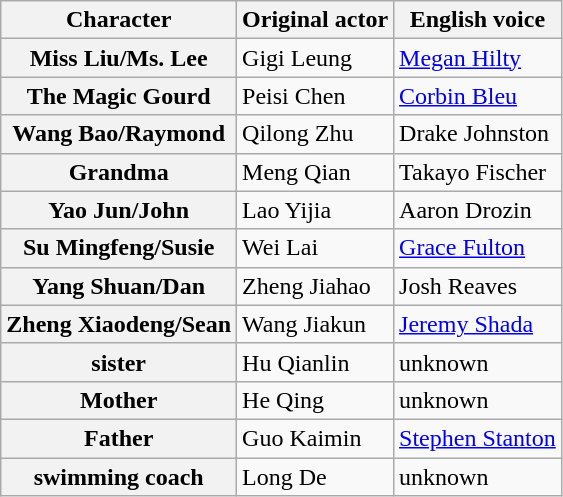<table class="wikitable">
<tr>
<th>Character</th>
<th>Original actor</th>
<th>English voice</th>
</tr>
<tr>
<th>Miss Liu/Ms. Lee</th>
<td>Gigi Leung</td>
<td><a href='#'>Megan Hilty</a></td>
</tr>
<tr>
<th>The Magic Gourd</th>
<td>Peisi Chen</td>
<td><a href='#'>Corbin Bleu</a></td>
</tr>
<tr>
<th>Wang Bao/Raymond</th>
<td>Qilong Zhu</td>
<td>Drake Johnston</td>
</tr>
<tr>
<th>Grandma</th>
<td>Meng Qian</td>
<td>Takayo Fischer</td>
</tr>
<tr>
<th>Yao Jun/John</th>
<td>Lao Yijia</td>
<td>Aaron Drozin</td>
</tr>
<tr>
<th>Su Mingfeng/Susie</th>
<td>Wei Lai</td>
<td><a href='#'>Grace Fulton</a></td>
</tr>
<tr>
<th>Yang Shuan/Dan</th>
<td>Zheng Jiahao</td>
<td>Josh Reaves</td>
</tr>
<tr>
<th>Zheng Xiaodeng/Sean</th>
<td>Wang Jiakun</td>
<td><a href='#'>Jeremy Shada</a></td>
</tr>
<tr>
<th>sister</th>
<td>Hu Qianlin</td>
<td>unknown</td>
</tr>
<tr>
<th>Mother</th>
<td>He Qing</td>
<td>unknown</td>
</tr>
<tr>
<th>Father</th>
<td>Guo Kaimin</td>
<td><a href='#'>Stephen Stanton</a></td>
</tr>
<tr>
<th>swimming coach</th>
<td>Long De</td>
<td>unknown</td>
</tr>
</table>
